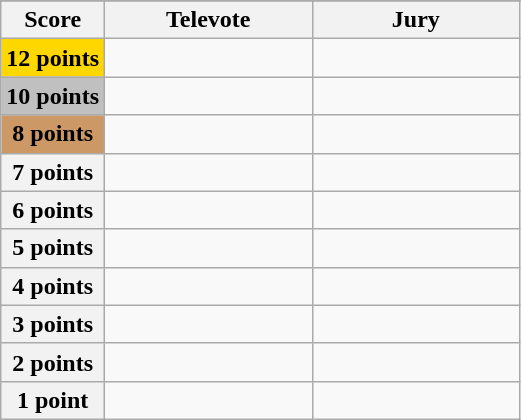<table class="wikitable">
<tr>
</tr>
<tr>
<th scope="col" width="20%">Score</th>
<th scope="col" width="40%">Televote</th>
<th scope="col" width="40%">Jury</th>
</tr>
<tr>
<th scope="row" style="background:gold">12 points</th>
<td></td>
<td></td>
</tr>
<tr>
<th scope="row" style="background:silver">10 points</th>
<td></td>
<td></td>
</tr>
<tr>
<th scope="row" style="background:#CC9966">8 points</th>
<td></td>
<td></td>
</tr>
<tr>
<th scope="row">7 points</th>
<td></td>
<td></td>
</tr>
<tr>
<th scope="row">6 points</th>
<td></td>
<td></td>
</tr>
<tr>
<th scope="row">5 points</th>
<td></td>
<td></td>
</tr>
<tr>
<th scope="row">4 points</th>
<td></td>
<td></td>
</tr>
<tr>
<th scope="row">3 points</th>
<td></td>
<td></td>
</tr>
<tr>
<th scope="row">2 points</th>
<td></td>
<td></td>
</tr>
<tr>
<th scope="row">1 point</th>
<td></td>
<td></td>
</tr>
</table>
